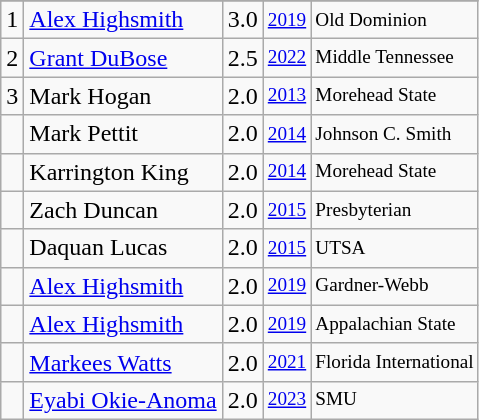<table class="wikitable">
<tr>
</tr>
<tr>
<td>1</td>
<td><a href='#'>Alex Highsmith</a></td>
<td>3.0</td>
<td style="font-size:80%;"><a href='#'>2019</a></td>
<td style="font-size:80%;">Old Dominion</td>
</tr>
<tr>
<td>2</td>
<td><a href='#'>Grant DuBose</a></td>
<td>2.5</td>
<td style="font-size:80%;"><a href='#'>2022</a></td>
<td style="font-size:80%;">Middle Tennessee</td>
</tr>
<tr>
<td>3</td>
<td>Mark Hogan</td>
<td>2.0</td>
<td style="font-size:80%;"><a href='#'>2013</a></td>
<td style="font-size:80%;">Morehead State</td>
</tr>
<tr>
<td></td>
<td>Mark Pettit</td>
<td>2.0</td>
<td style="font-size:80%;"><a href='#'>2014</a></td>
<td style="font-size:80%;">Johnson C. Smith</td>
</tr>
<tr>
<td></td>
<td>Karrington King</td>
<td>2.0</td>
<td style="font-size:80%;"><a href='#'>2014</a></td>
<td style="font-size:80%;">Morehead State</td>
</tr>
<tr>
<td></td>
<td>Zach Duncan</td>
<td>2.0</td>
<td style="font-size:80%;"><a href='#'>2015</a></td>
<td style="font-size:80%;">Presbyterian</td>
</tr>
<tr>
<td></td>
<td>Daquan Lucas</td>
<td>2.0</td>
<td style="font-size:80%;"><a href='#'>2015</a></td>
<td style="font-size:80%;">UTSA</td>
</tr>
<tr>
<td></td>
<td><a href='#'>Alex Highsmith</a></td>
<td>2.0</td>
<td style="font-size:80%;"><a href='#'>2019</a></td>
<td style="font-size:80%;">Gardner-Webb</td>
</tr>
<tr>
<td></td>
<td><a href='#'>Alex Highsmith</a></td>
<td>2.0</td>
<td style="font-size:80%;"><a href='#'>2019</a></td>
<td style="font-size:80%;">Appalachian State</td>
</tr>
<tr>
<td></td>
<td><a href='#'>Markees Watts</a></td>
<td>2.0</td>
<td style="font-size:80%;"><a href='#'>2021</a></td>
<td style="font-size:80%;">Florida International</td>
</tr>
<tr>
<td></td>
<td><a href='#'>Eyabi Okie-Anoma</a></td>
<td>2.0</td>
<td style="font-size:80%;"><a href='#'>2023</a></td>
<td style="font-size:80%;">SMU</td>
</tr>
</table>
